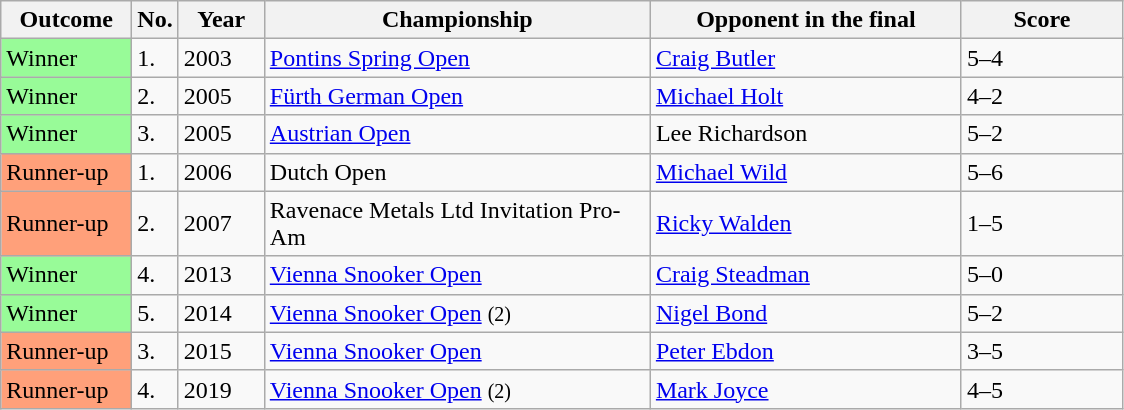<table class="sortable wikitable">
<tr>
<th width="80">Outcome</th>
<th width="20">No.</th>
<th width="50">Year</th>
<th width="250">Championship</th>
<th width="200">Opponent in the final</th>
<th width="100">Score</th>
</tr>
<tr>
<td style="background:#98FB98">Winner</td>
<td>1.</td>
<td>2003</td>
<td><a href='#'>Pontins Spring Open</a></td>
<td> <a href='#'>Craig Butler</a></td>
<td>5–4</td>
</tr>
<tr>
<td style="background:#98FB98">Winner</td>
<td>2.</td>
<td>2005</td>
<td><a href='#'>Fürth German Open</a></td>
<td> <a href='#'>Michael Holt</a></td>
<td>4–2</td>
</tr>
<tr>
<td style="background:#98FB98">Winner</td>
<td>3.</td>
<td>2005</td>
<td><a href='#'>Austrian Open</a></td>
<td> Lee Richardson</td>
<td>5–2</td>
</tr>
<tr>
<td style="background:#ffa07a;">Runner-up</td>
<td>1.</td>
<td>2006</td>
<td>Dutch Open</td>
<td> <a href='#'>Michael Wild</a></td>
<td>5–6</td>
</tr>
<tr>
<td style="background:#ffa07a;">Runner-up</td>
<td>2.</td>
<td>2007</td>
<td>Ravenace Metals Ltd Invitation Pro-Am</td>
<td> <a href='#'>Ricky Walden</a></td>
<td>1–5</td>
</tr>
<tr>
<td style="background:#98FB98">Winner</td>
<td>4.</td>
<td>2013</td>
<td><a href='#'>Vienna Snooker Open</a></td>
<td> <a href='#'>Craig Steadman</a></td>
<td>5–0</td>
</tr>
<tr>
<td style="background:#98FB98">Winner</td>
<td>5.</td>
<td>2014</td>
<td><a href='#'>Vienna Snooker Open</a> <small>(2)</small></td>
<td> <a href='#'>Nigel Bond</a></td>
<td>5–2</td>
</tr>
<tr>
<td style="background:#ffa07a;">Runner-up</td>
<td>3.</td>
<td>2015</td>
<td><a href='#'>Vienna Snooker Open</a></td>
<td> <a href='#'>Peter Ebdon</a></td>
<td>3–5</td>
</tr>
<tr>
<td style="background:#ffa07a;">Runner-up</td>
<td>4.</td>
<td>2019</td>
<td><a href='#'>Vienna Snooker Open</a> <small>(2)</small></td>
<td> <a href='#'>Mark Joyce</a></td>
<td>4–5</td>
</tr>
</table>
